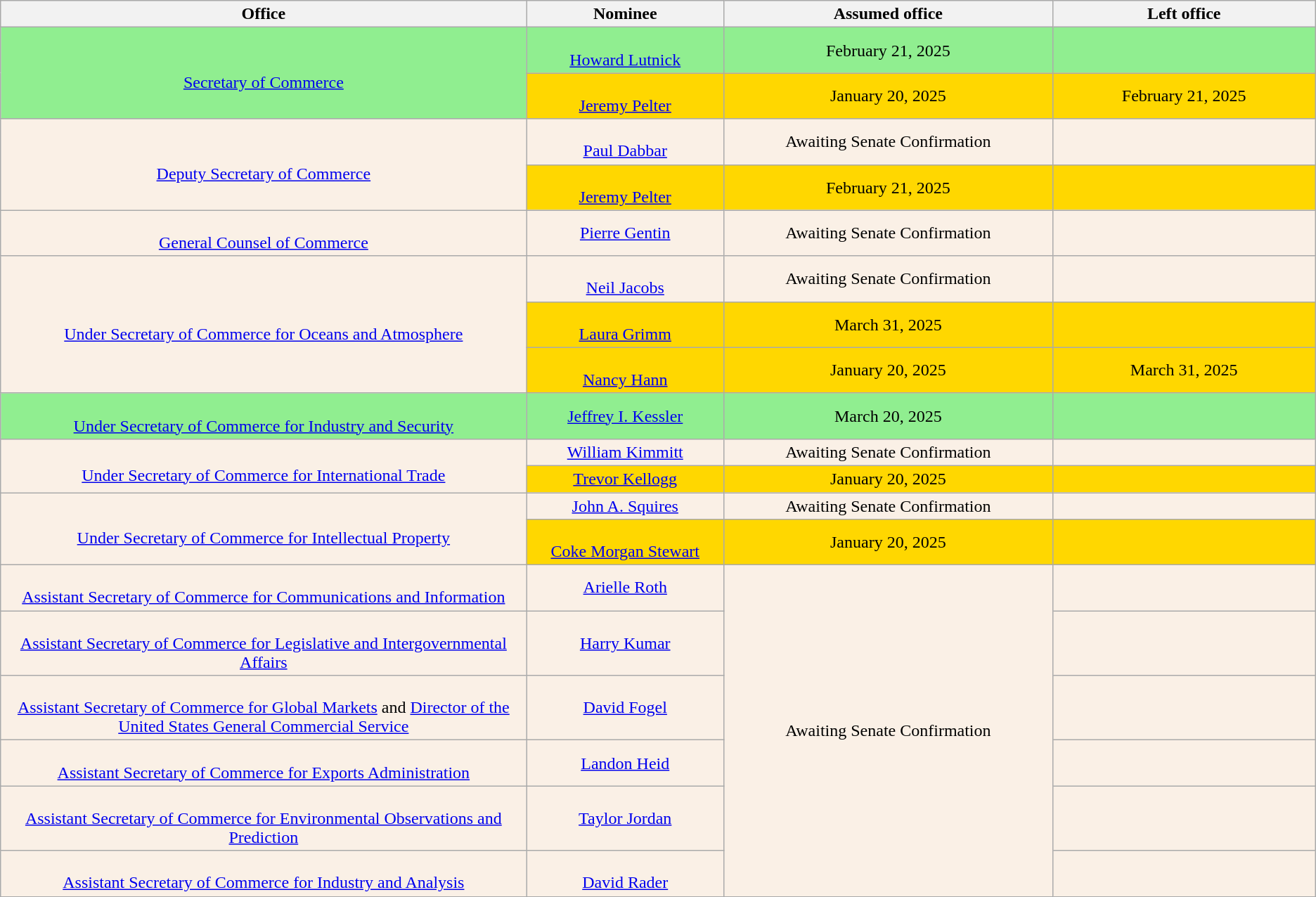<table class="wikitable sortable" style="text-align:center">
<tr>
<th style="width:40%;">Office</th>
<th style="width:15%;">Nominee</th>
<th style="width:25%;" data-sort- type="date">Assumed office</th>
<th style="width:20%;" data-sort- type="date">Left office</th>
</tr>
<tr style="background:lightgreen">
<td rowspan="2"><br><a href='#'>Secretary of Commerce</a></td>
<td><br><a href='#'>Howard Lutnick</a></td>
<td>February 21, 2025<br></td>
<td></td>
</tr>
<tr style="background:gold">
<td><br><a href='#'>Jeremy Pelter</a></td>
<td>January 20, 2025</td>
<td>February 21, 2025</td>
</tr>
<tr style="background:linen">
<td rowspan="2"><br> <a href='#'>Deputy Secretary of Commerce</a></td>
<td><br><a href='#'>Paul Dabbar</a></td>
<td>Awaiting Senate Confirmation</td>
<td></td>
</tr>
<tr style="background:gold">
<td><br><a href='#'>Jeremy Pelter</a></td>
<td>February 21, 2025</td>
<td></td>
</tr>
<tr style="background:linen">
<td><br><a href='#'>General Counsel of Commerce</a></td>
<td><a href='#'>Pierre Gentin</a></td>
<td>Awaiting Senate Confirmation</td>
<td></td>
</tr>
<tr style="background:linen">
<td rowspan="3"><br><a href='#'>Under Secretary of Commerce for Oceans and Atmosphere</a></td>
<td><br><a href='#'>Neil Jacobs</a></td>
<td>Awaiting Senate Confirmation</td>
<td></td>
</tr>
<tr style="background:gold">
<td><br><a href='#'>Laura Grimm</a></td>
<td>March 31, 2025</td>
<td></td>
</tr>
<tr style="background:gold">
<td><br><a href='#'>Nancy Hann</a></td>
<td>January 20, 2025</td>
<td>March 31, 2025</td>
</tr>
<tr style="background:lightgreen">
<td><br> <a href='#'>Under Secretary of Commerce for Industry and Security</a></td>
<td><a href='#'>Jeffrey I. Kessler</a></td>
<td>March 20, 2025<br></td>
<td></td>
</tr>
<tr style="background:linen">
<td rowspan="2"><br> <a href='#'>Under Secretary of Commerce for International Trade</a></td>
<td><a href='#'>William Kimmitt</a></td>
<td>Awaiting Senate Confirmation</td>
<td></td>
</tr>
<tr style="background:gold">
<td><a href='#'>Trevor Kellogg</a></td>
<td>January 20, 2025</td>
<td></td>
</tr>
<tr style="background:linen">
<td rowspan="2"><br> <a href='#'>Under Secretary of Commerce for Intellectual Property</a></td>
<td><a href='#'>John A. Squires</a></td>
<td>Awaiting Senate Confirmation</td>
<td></td>
</tr>
<tr style="background:gold">
<td><br><a href='#'>Coke Morgan Stewart</a></td>
<td>January 20, 2025</td>
<td></td>
</tr>
<tr style="background:linen">
<td><br> <a href='#'>Assistant Secretary of Commerce for Communications and Information</a></td>
<td><a href='#'>Arielle Roth</a></td>
<td rowspan="6">Awaiting Senate Confirmation</td>
<td></td>
</tr>
<tr style="background:linen">
<td><br> <a href='#'>Assistant Secretary of Commerce for Legislative and Intergovernmental Affairs</a></td>
<td><a href='#'>Harry Kumar</a></td>
<td></td>
</tr>
<tr style="background:linen">
<td><br> <a href='#'>Assistant Secretary of Commerce for Global Markets</a> and <a href='#'>Director of the United States General Commercial Service</a></td>
<td><a href='#'>David Fogel</a></td>
<td></td>
</tr>
<tr style="background:linen">
<td><br> <a href='#'>Assistant Secretary of Commerce for Exports Administration</a></td>
<td><a href='#'>Landon Heid</a></td>
<td></td>
</tr>
<tr style="background:linen">
<td><br> <a href='#'>Assistant Secretary of Commerce for Environmental Observations and Prediction</a></td>
<td><a href='#'>Taylor Jordan</a></td>
<td></td>
</tr>
<tr style="background:linen">
<td><br> <a href='#'>Assistant Secretary of Commerce for Industry and Analysis</a></td>
<td><br><a href='#'>David Rader</a></td>
<td></td>
</tr>
</table>
